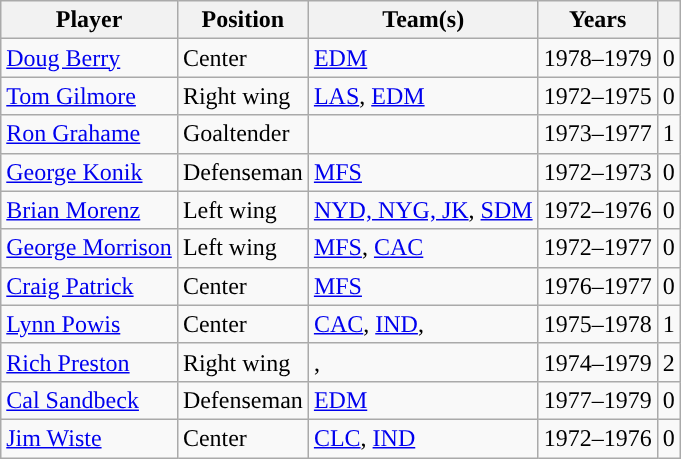<table class="wikitable">
<tr>
<th>Player</th>
<th>Position</th>
<th>Team(s)</th>
<th>Years</th>
<th><a href='#'></a></th>
</tr>
<tr>
<td><a href='#'>Doug Berry</a></td>
<td>Center</td>
<td><a href='#'>EDM</a></td>
<td>1978–1979</td>
<td>0</td>
</tr>
<tr>
<td><a href='#'>Tom Gilmore</a></td>
<td>Right wing</td>
<td><a href='#'>LAS</a>, <a href='#'>EDM</a></td>
<td>1972–1975</td>
<td>0</td>
</tr>
<tr>
<td><a href='#'>Ron Grahame</a></td>
<td>Goaltender</td>
<td><span><strong></strong></span></td>
<td>1973–1977</td>
<td>1</td>
</tr>
<tr>
<td><a href='#'>George Konik</a></td>
<td>Defenseman</td>
<td><a href='#'>MFS</a></td>
<td>1972–1973</td>
<td>0</td>
</tr>
<tr>
<td><a href='#'>Brian Morenz</a></td>
<td>Left wing</td>
<td><a href='#'>NYD, NYG, JK</a>, <a href='#'>SDM</a></td>
<td>1972–1976</td>
<td>0</td>
</tr>
<tr>
<td><a href='#'>George Morrison</a></td>
<td>Left wing</td>
<td><a href='#'>MFS</a>, <a href='#'>CAC</a></td>
<td>1972–1977</td>
<td>0</td>
</tr>
<tr>
<td><a href='#'>Craig Patrick</a></td>
<td>Center</td>
<td><a href='#'>MFS</a></td>
<td>1976–1977</td>
<td>0</td>
</tr>
<tr>
<td><a href='#'>Lynn Powis</a></td>
<td>Center</td>
<td><a href='#'>CAC</a>, <a href='#'>IND</a>, <span><strong></strong></span></td>
<td>1975–1978</td>
<td>1</td>
</tr>
<tr>
<td><a href='#'>Rich Preston</a></td>
<td>Right wing</td>
<td><span><strong></strong></span>, <span><strong></strong></span></td>
<td>1974–1979</td>
<td>2</td>
</tr>
<tr>
<td><a href='#'>Cal Sandbeck</a></td>
<td>Defenseman</td>
<td><a href='#'>EDM</a></td>
<td>1977–1979</td>
<td>0</td>
</tr>
<tr>
<td><a href='#'>Jim Wiste</a></td>
<td>Center</td>
<td><a href='#'>CLC</a>, <a href='#'>IND</a></td>
<td>1972–1976</td>
<td>0</td>
</tr>
</table>
